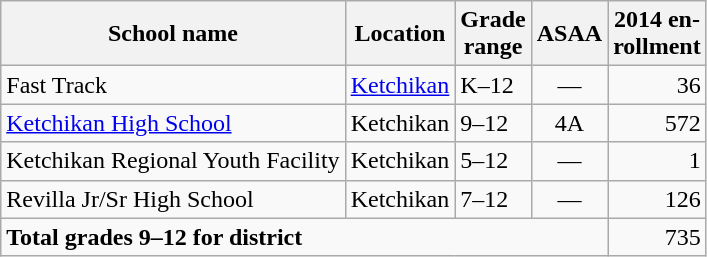<table class="wikitable">
<tr>
<th>School name</th>
<th>Location</th>
<th>Grade<br>range</th>
<th>ASAA</th>
<th>2014 en-<br>rollment</th>
</tr>
<tr>
<td>Fast Track</td>
<td><a href='#'>Ketchikan</a></td>
<td>K–12</td>
<td align="center">—</td>
<td align="right">36</td>
</tr>
<tr>
<td><a href='#'>Ketchikan High School</a></td>
<td>Ketchikan</td>
<td>9–12</td>
<td align="center">4A</td>
<td align="right">572</td>
</tr>
<tr>
<td>Ketchikan Regional Youth Facility</td>
<td>Ketchikan</td>
<td>5–12</td>
<td align="center">—</td>
<td align="right">1</td>
</tr>
<tr>
<td>Revilla Jr/Sr High School</td>
<td>Ketchikan</td>
<td>7–12</td>
<td align="center">—</td>
<td align="right">126</td>
</tr>
<tr>
<td colspan="4"><strong>Total grades 9–12 for district</strong></td>
<td align="right">735</td>
</tr>
</table>
